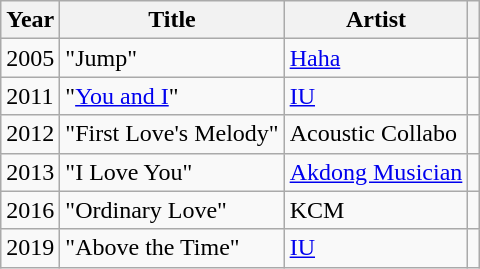<table class="wikitable sortable">
<tr>
<th>Year</th>
<th>Title</th>
<th>Artist</th>
<th class="unsortable"></th>
</tr>
<tr>
<td>2005</td>
<td>"Jump"</td>
<td><a href='#'>Haha</a></td>
<td></td>
</tr>
<tr>
<td>2011</td>
<td>"<a href='#'>You and I</a>"</td>
<td><a href='#'>IU</a></td>
<td></td>
</tr>
<tr>
<td>2012</td>
<td>"First Love's Melody"</td>
<td>Acoustic Collabo</td>
<td></td>
</tr>
<tr>
<td>2013</td>
<td>"I Love You"</td>
<td><a href='#'>Akdong Musician</a></td>
<td></td>
</tr>
<tr>
<td>2016</td>
<td>"Ordinary Love"</td>
<td>KCM</td>
<td></td>
</tr>
<tr>
<td>2019</td>
<td>"Above the Time"</td>
<td><a href='#'>IU</a></td>
<td></td>
</tr>
</table>
